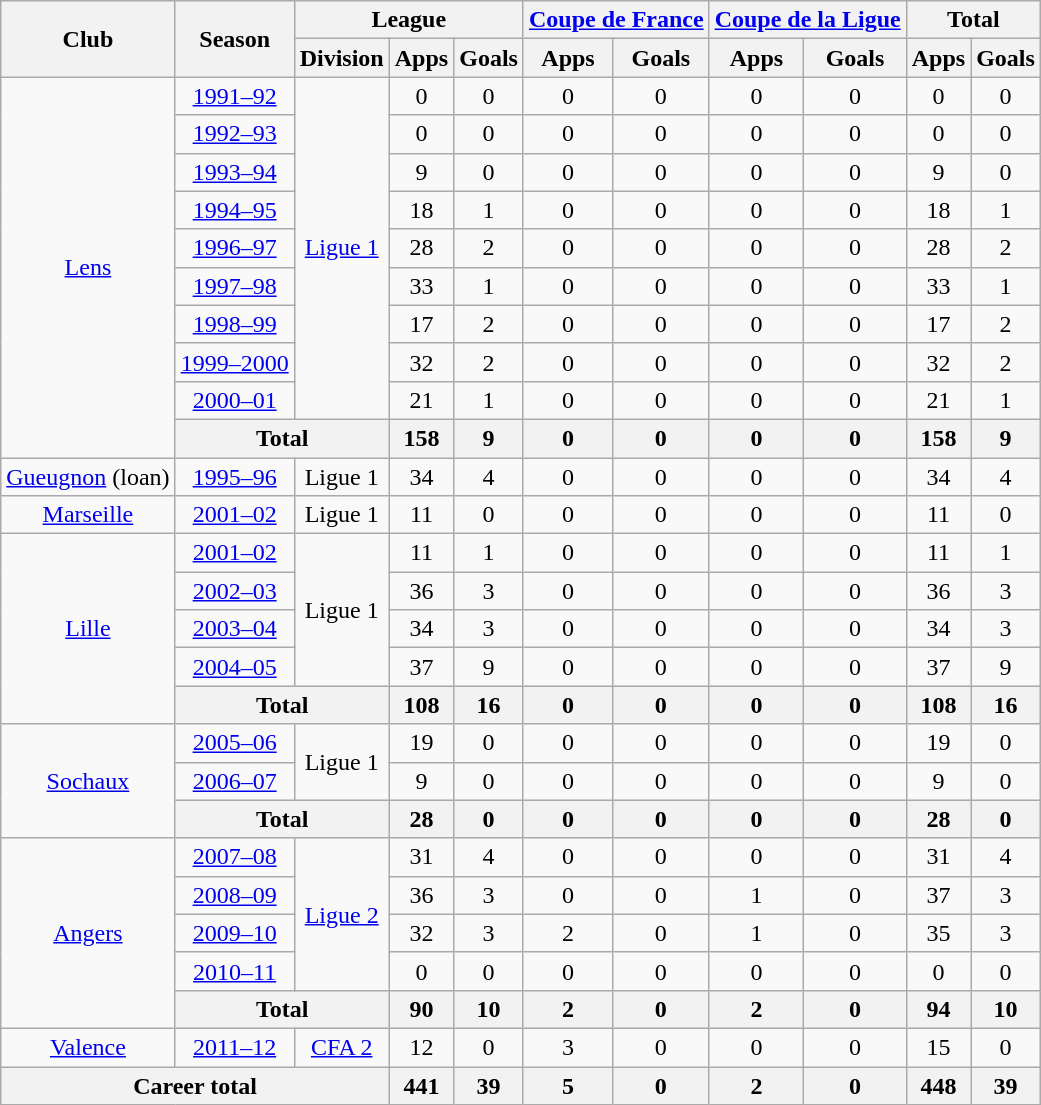<table class="wikitable" style="text-align:center">
<tr>
<th rowspan="2">Club</th>
<th rowspan="2">Season</th>
<th colspan="3">League</th>
<th colspan="2"><a href='#'>Coupe de France</a></th>
<th colspan="2"><a href='#'>Coupe de la Ligue</a></th>
<th colspan="2">Total</th>
</tr>
<tr>
<th>Division</th>
<th>Apps</th>
<th>Goals</th>
<th>Apps</th>
<th>Goals</th>
<th>Apps</th>
<th>Goals</th>
<th>Apps</th>
<th>Goals</th>
</tr>
<tr>
<td rowspan="10"><a href='#'>Lens</a></td>
<td><a href='#'>1991–92</a></td>
<td rowspan="9"><a href='#'>Ligue 1</a></td>
<td>0</td>
<td>0</td>
<td>0</td>
<td>0</td>
<td>0</td>
<td>0</td>
<td>0</td>
<td>0</td>
</tr>
<tr>
<td><a href='#'>1992–93</a></td>
<td>0</td>
<td>0</td>
<td>0</td>
<td>0</td>
<td>0</td>
<td>0</td>
<td>0</td>
<td>0</td>
</tr>
<tr>
<td><a href='#'>1993–94</a></td>
<td>9</td>
<td>0</td>
<td>0</td>
<td>0</td>
<td>0</td>
<td>0</td>
<td>9</td>
<td>0</td>
</tr>
<tr>
<td><a href='#'>1994–95</a></td>
<td>18</td>
<td>1</td>
<td>0</td>
<td>0</td>
<td>0</td>
<td>0</td>
<td>18</td>
<td>1</td>
</tr>
<tr>
<td><a href='#'>1996–97</a></td>
<td>28</td>
<td>2</td>
<td>0</td>
<td>0</td>
<td>0</td>
<td>0</td>
<td>28</td>
<td>2</td>
</tr>
<tr>
<td><a href='#'>1997–98</a></td>
<td>33</td>
<td>1</td>
<td>0</td>
<td>0</td>
<td>0</td>
<td>0</td>
<td>33</td>
<td>1</td>
</tr>
<tr>
<td><a href='#'>1998–99</a></td>
<td>17</td>
<td>2</td>
<td>0</td>
<td>0</td>
<td>0</td>
<td>0</td>
<td>17</td>
<td>2</td>
</tr>
<tr>
<td><a href='#'>1999–2000</a></td>
<td>32</td>
<td>2</td>
<td>0</td>
<td>0</td>
<td>0</td>
<td>0</td>
<td>32</td>
<td>2</td>
</tr>
<tr>
<td><a href='#'>2000–01</a></td>
<td>21</td>
<td>1</td>
<td>0</td>
<td>0</td>
<td>0</td>
<td>0</td>
<td>21</td>
<td>1</td>
</tr>
<tr>
<th colspan="2">Total</th>
<th>158</th>
<th>9</th>
<th>0</th>
<th>0</th>
<th>0</th>
<th>0</th>
<th>158</th>
<th>9</th>
</tr>
<tr>
<td><a href='#'>Gueugnon</a> (loan)</td>
<td><a href='#'>1995–96</a></td>
<td>Ligue 1</td>
<td>34</td>
<td>4</td>
<td>0</td>
<td>0</td>
<td>0</td>
<td>0</td>
<td>34</td>
<td>4</td>
</tr>
<tr>
<td><a href='#'>Marseille</a></td>
<td><a href='#'>2001–02</a></td>
<td>Ligue 1</td>
<td>11</td>
<td>0</td>
<td>0</td>
<td>0</td>
<td>0</td>
<td>0</td>
<td>11</td>
<td>0</td>
</tr>
<tr>
<td rowspan="5"><a href='#'>Lille</a></td>
<td><a href='#'>2001–02</a></td>
<td rowspan="4">Ligue 1</td>
<td>11</td>
<td>1</td>
<td>0</td>
<td>0</td>
<td>0</td>
<td>0</td>
<td>11</td>
<td>1</td>
</tr>
<tr>
<td><a href='#'>2002–03</a></td>
<td>36</td>
<td>3</td>
<td>0</td>
<td>0</td>
<td>0</td>
<td>0</td>
<td>36</td>
<td>3</td>
</tr>
<tr>
<td><a href='#'>2003–04</a></td>
<td>34</td>
<td>3</td>
<td>0</td>
<td>0</td>
<td>0</td>
<td>0</td>
<td>34</td>
<td>3</td>
</tr>
<tr>
<td><a href='#'>2004–05</a></td>
<td>37</td>
<td>9</td>
<td>0</td>
<td>0</td>
<td>0</td>
<td>0</td>
<td>37</td>
<td>9</td>
</tr>
<tr>
<th colspan="2">Total</th>
<th>108</th>
<th>16</th>
<th>0</th>
<th>0</th>
<th>0</th>
<th>0</th>
<th>108</th>
<th>16</th>
</tr>
<tr>
<td rowspan="3"><a href='#'>Sochaux</a></td>
<td><a href='#'>2005–06</a></td>
<td rowspan="2">Ligue 1</td>
<td>19</td>
<td>0</td>
<td>0</td>
<td>0</td>
<td>0</td>
<td>0</td>
<td>19</td>
<td>0</td>
</tr>
<tr>
<td><a href='#'>2006–07</a></td>
<td>9</td>
<td>0</td>
<td>0</td>
<td>0</td>
<td>0</td>
<td>0</td>
<td>9</td>
<td>0</td>
</tr>
<tr>
<th colspan="2">Total</th>
<th>28</th>
<th>0</th>
<th>0</th>
<th>0</th>
<th>0</th>
<th>0</th>
<th>28</th>
<th>0</th>
</tr>
<tr>
<td rowspan="5"><a href='#'>Angers</a></td>
<td><a href='#'>2007–08</a></td>
<td rowspan="4"><a href='#'>Ligue 2</a></td>
<td>31</td>
<td>4</td>
<td>0</td>
<td>0</td>
<td>0</td>
<td>0</td>
<td>31</td>
<td>4</td>
</tr>
<tr>
<td><a href='#'>2008–09</a></td>
<td>36</td>
<td>3</td>
<td>0</td>
<td>0</td>
<td>1</td>
<td>0</td>
<td>37</td>
<td>3</td>
</tr>
<tr>
<td><a href='#'>2009–10</a></td>
<td>32</td>
<td>3</td>
<td>2</td>
<td>0</td>
<td>1</td>
<td>0</td>
<td>35</td>
<td>3</td>
</tr>
<tr>
<td><a href='#'>2010–11</a></td>
<td>0</td>
<td>0</td>
<td>0</td>
<td>0</td>
<td>0</td>
<td>0</td>
<td>0</td>
<td>0</td>
</tr>
<tr>
<th colspan="2">Total</th>
<th>90</th>
<th>10</th>
<th>2</th>
<th>0</th>
<th>2</th>
<th>0</th>
<th>94</th>
<th>10</th>
</tr>
<tr>
<td><a href='#'>Valence</a></td>
<td><a href='#'>2011–12</a></td>
<td><a href='#'>CFA 2</a></td>
<td>12</td>
<td>0</td>
<td>3</td>
<td>0</td>
<td>0</td>
<td>0</td>
<td>15</td>
<td>0</td>
</tr>
<tr>
<th colspan="3">Career total</th>
<th>441</th>
<th>39</th>
<th>5</th>
<th>0</th>
<th>2</th>
<th>0</th>
<th>448</th>
<th>39</th>
</tr>
</table>
